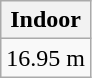<table class="wikitable" border="1" align="upright">
<tr>
<th>Indoor</th>
</tr>
<tr>
<td>16.95 m</td>
</tr>
</table>
